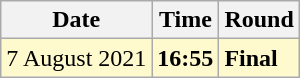<table class="wikitable">
<tr>
<th>Date</th>
<th>Time</th>
<th>Round</th>
</tr>
<tr style=background:lemonchiffon>
<td>7 August 2021</td>
<td><strong>16:55</strong></td>
<td><strong>Final</strong></td>
</tr>
</table>
